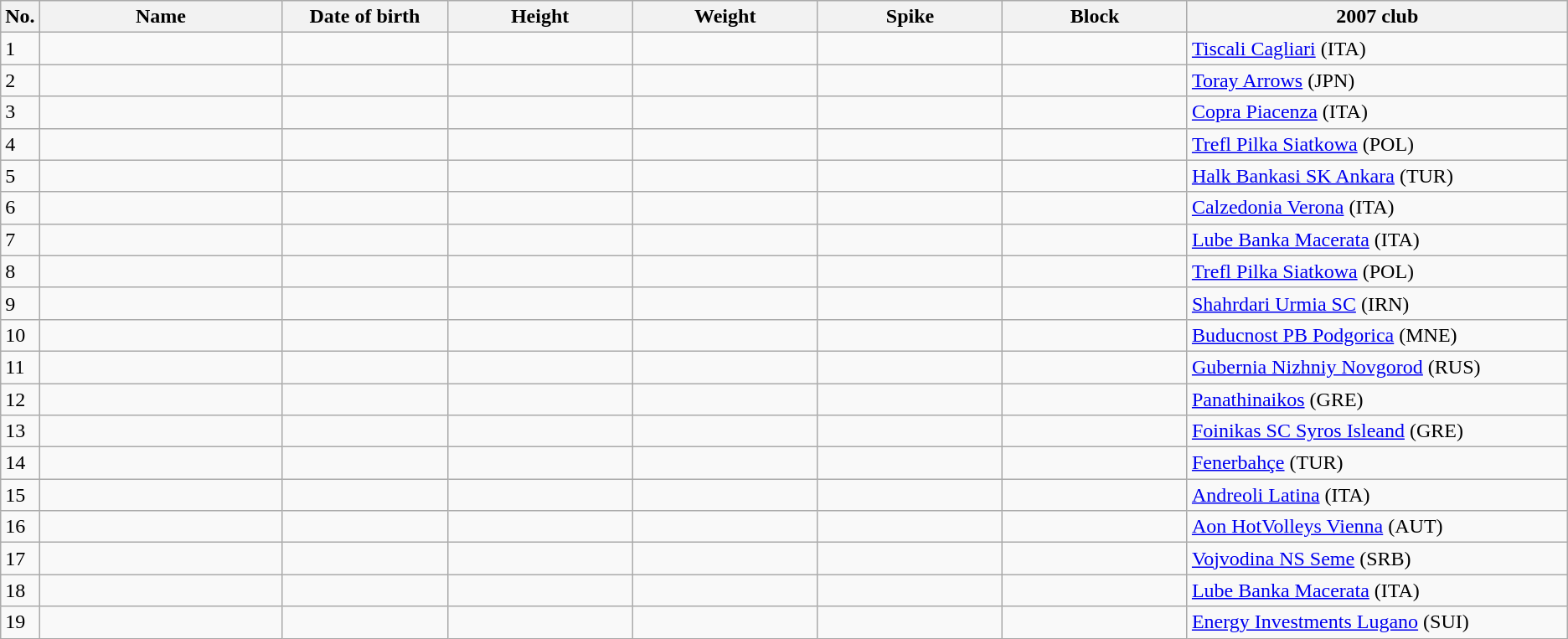<table class="wikitable sortable" style=font-size:100%; text-align:center;>
<tr>
<th>No.</th>
<th style=width:12em>Name</th>
<th style=width:8em>Date of birth</th>
<th style=width:9em>Height</th>
<th style=width:9em>Weight</th>
<th style=width:9em>Spike</th>
<th style=width:9em>Block</th>
<th style=width:19em>2007 club</th>
</tr>
<tr>
<td>1</td>
<td align=left></td>
<td align=right></td>
<td></td>
<td></td>
<td></td>
<td></td>
<td align=left><a href='#'>Tiscali Cagliari</a> (ITA)</td>
</tr>
<tr>
<td>2</td>
<td align=left></td>
<td align=right></td>
<td></td>
<td></td>
<td></td>
<td></td>
<td align=left><a href='#'>Toray Arrows</a> (JPN)</td>
</tr>
<tr>
<td>3</td>
<td align=left></td>
<td align=right></td>
<td></td>
<td></td>
<td></td>
<td></td>
<td align=left><a href='#'>Copra Piacenza</a> (ITA)</td>
</tr>
<tr>
<td>4</td>
<td align=left></td>
<td align=right></td>
<td></td>
<td></td>
<td></td>
<td></td>
<td align=left><a href='#'>Trefl Pilka Siatkowa</a> (POL)</td>
</tr>
<tr>
<td>5</td>
<td align=left></td>
<td align=right></td>
<td></td>
<td></td>
<td></td>
<td></td>
<td align=left><a href='#'>Halk Bankasi SK Ankara</a> (TUR)</td>
</tr>
<tr>
<td>6</td>
<td align=left></td>
<td align=right></td>
<td></td>
<td></td>
<td></td>
<td></td>
<td align=left><a href='#'>Calzedonia Verona</a> (ITA)</td>
</tr>
<tr>
<td>7</td>
<td align=left></td>
<td align=right></td>
<td></td>
<td></td>
<td></td>
<td></td>
<td align=left><a href='#'>Lube Banka Macerata</a> (ITA)</td>
</tr>
<tr>
<td>8</td>
<td align=left></td>
<td align=right></td>
<td></td>
<td></td>
<td></td>
<td></td>
<td align=left><a href='#'>Trefl Pilka Siatkowa</a> (POL)</td>
</tr>
<tr>
<td>9</td>
<td align=left></td>
<td align=right></td>
<td></td>
<td></td>
<td></td>
<td></td>
<td align=left><a href='#'>Shahrdari Urmia SC</a> (IRN)</td>
</tr>
<tr>
<td>10</td>
<td align=left></td>
<td align=right></td>
<td></td>
<td></td>
<td></td>
<td></td>
<td align=left><a href='#'>Buducnost PB Podgorica</a> (MNE)</td>
</tr>
<tr>
<td>11</td>
<td align=left></td>
<td align=right></td>
<td></td>
<td></td>
<td></td>
<td></td>
<td align=left><a href='#'>Gubernia Nizhniy Novgorod</a> (RUS)</td>
</tr>
<tr>
<td>12</td>
<td align=left></td>
<td align=right></td>
<td></td>
<td></td>
<td></td>
<td></td>
<td align=left><a href='#'>Panathinaikos</a> (GRE)</td>
</tr>
<tr>
<td>13</td>
<td align=left></td>
<td align=right></td>
<td></td>
<td></td>
<td></td>
<td></td>
<td align=left><a href='#'>Foinikas SC Syros Isleand</a> (GRE)</td>
</tr>
<tr>
<td>14</td>
<td align=left></td>
<td align=right></td>
<td></td>
<td></td>
<td></td>
<td></td>
<td align=left><a href='#'>Fenerbahçe</a> (TUR)</td>
</tr>
<tr>
<td>15</td>
<td align=left></td>
<td align=right></td>
<td></td>
<td></td>
<td></td>
<td></td>
<td align=left><a href='#'>Andreoli Latina</a> (ITA)</td>
</tr>
<tr>
<td>16</td>
<td align=left></td>
<td align=right></td>
<td></td>
<td></td>
<td></td>
<td></td>
<td align=left><a href='#'>Aon HotVolleys Vienna</a> (AUT)</td>
</tr>
<tr>
<td>17</td>
<td align=left></td>
<td align=right></td>
<td></td>
<td></td>
<td></td>
<td></td>
<td align=left><a href='#'>Vojvodina NS Seme</a> (SRB)</td>
</tr>
<tr>
<td>18</td>
<td align=left></td>
<td align=right></td>
<td></td>
<td></td>
<td></td>
<td></td>
<td align=left><a href='#'>Lube Banka Macerata</a> (ITA)</td>
</tr>
<tr>
<td>19</td>
<td align=left></td>
<td align=right></td>
<td></td>
<td></td>
<td></td>
<td></td>
<td align=left><a href='#'>Energy Investments Lugano</a> (SUI)</td>
</tr>
</table>
